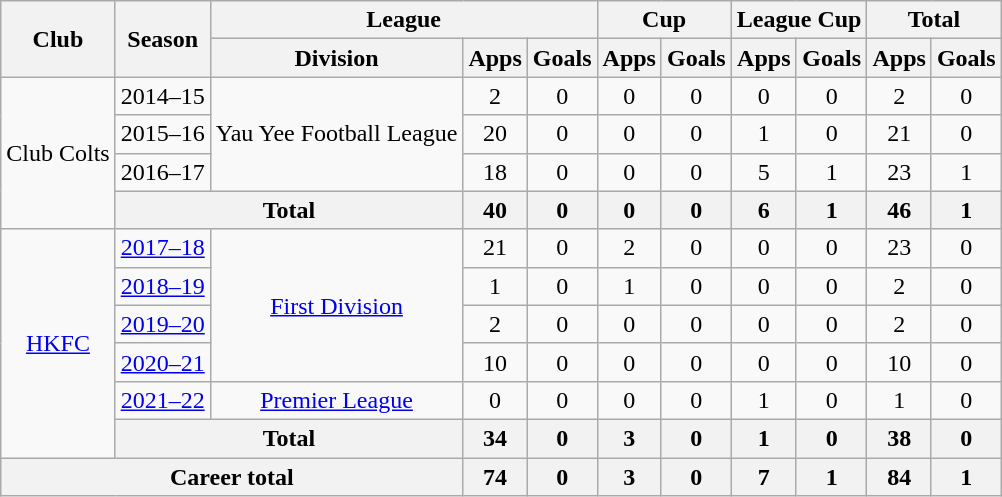<table class="wikitable" style="text-align: center">
<tr>
<th rowspan="2">Club</th>
<th rowspan="2">Season</th>
<th colspan="3">League</th>
<th colspan="2">Cup</th>
<th colspan="2">League Cup</th>
<th colspan="2">Total</th>
</tr>
<tr>
<th>Division</th>
<th>Apps</th>
<th>Goals</th>
<th>Apps</th>
<th>Goals</th>
<th>Apps</th>
<th>Goals</th>
<th>Apps</th>
<th>Goals</th>
</tr>
<tr>
<td rowspan="4">Club Colts</td>
<td>2014–15</td>
<td rowspan="3">Yau Yee Football League</td>
<td>2</td>
<td>0</td>
<td>0</td>
<td>0</td>
<td>0</td>
<td>0</td>
<td>2</td>
<td>0</td>
</tr>
<tr>
<td>2015–16</td>
<td>20</td>
<td>0</td>
<td>0</td>
<td>0</td>
<td>1</td>
<td>0</td>
<td>21</td>
<td>0</td>
</tr>
<tr>
<td>2016–17</td>
<td>18</td>
<td>0</td>
<td>0</td>
<td>0</td>
<td>5</td>
<td>1</td>
<td>23</td>
<td>1</td>
</tr>
<tr>
<th colspan="2">Total</th>
<th>40</th>
<th>0</th>
<th>0</th>
<th>0</th>
<th>6</th>
<th>1</th>
<th>46</th>
<th>1</th>
</tr>
<tr>
<td rowspan="6"><a href='#'>HKFC</a></td>
<td><a href='#'>2017–18</a></td>
<td rowspan="4"><a href='#'>First Division</a></td>
<td>21</td>
<td>0</td>
<td>2</td>
<td>0</td>
<td>0</td>
<td>0</td>
<td>23</td>
<td>0</td>
</tr>
<tr>
<td><a href='#'>2018–19</a></td>
<td>1</td>
<td>0</td>
<td>1</td>
<td>0</td>
<td>0</td>
<td>0</td>
<td>2</td>
<td>0</td>
</tr>
<tr>
<td><a href='#'>2019–20</a></td>
<td>2</td>
<td>0</td>
<td>0</td>
<td>0</td>
<td>0</td>
<td>0</td>
<td>2</td>
<td>0</td>
</tr>
<tr>
<td><a href='#'>2020–21</a></td>
<td>10</td>
<td>0</td>
<td>0</td>
<td>0</td>
<td>0</td>
<td>0</td>
<td>10</td>
<td>0</td>
</tr>
<tr>
<td><a href='#'>2021–22</a></td>
<td><a href='#'>Premier League</a></td>
<td>0</td>
<td>0</td>
<td>0</td>
<td>0</td>
<td>1</td>
<td>0</td>
<td>1</td>
<td>0</td>
</tr>
<tr>
<th colspan="2">Total</th>
<th>34</th>
<th>0</th>
<th>3</th>
<th>0</th>
<th>1</th>
<th>0</th>
<th>38</th>
<th>0</th>
</tr>
<tr>
<th colspan="3">Career total</th>
<th>74</th>
<th>0</th>
<th>3</th>
<th>0</th>
<th>7</th>
<th>1</th>
<th>84</th>
<th>1</th>
</tr>
</table>
